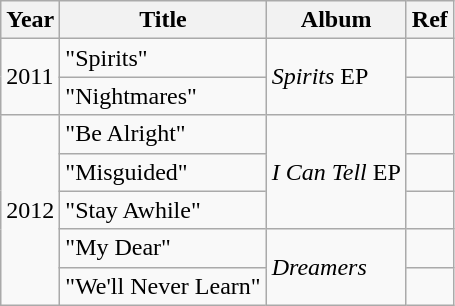<table class="wikitable">
<tr>
<th>Year</th>
<th>Title</th>
<th>Album</th>
<th>Ref</th>
</tr>
<tr>
<td rowspan="2">2011</td>
<td>"Spirits"</td>
<td rowspan="2"><em>Spirits</em> EP</td>
<td></td>
</tr>
<tr>
<td>"Nightmares"</td>
<td></td>
</tr>
<tr>
<td rowspan="5">2012</td>
<td>"Be Alright"</td>
<td rowspan="3"><em>I Can Tell</em> EP</td>
<td></td>
</tr>
<tr>
<td>"Misguided"</td>
<td></td>
</tr>
<tr>
<td>"Stay Awhile"</td>
<td></td>
</tr>
<tr>
<td>"My Dear"</td>
<td rowspan="2"><em>Dreamers</em></td>
<td></td>
</tr>
<tr>
<td>"We'll Never Learn"</td>
<td></td>
</tr>
</table>
